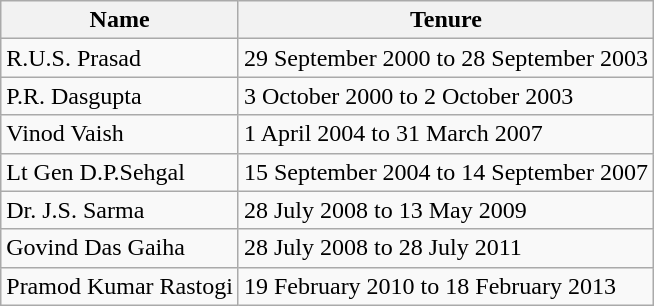<table class="wikitable">
<tr>
<th>Name</th>
<th>Tenure</th>
</tr>
<tr>
<td>R.U.S. Prasad</td>
<td>29 September 2000 to 28 September 2003</td>
</tr>
<tr>
<td>P.R. Dasgupta</td>
<td>3 October 2000 to 2 October 2003</td>
</tr>
<tr>
<td>Vinod Vaish</td>
<td>1 April 2004 to 31 March 2007</td>
</tr>
<tr>
<td>Lt Gen D.P.Sehgal</td>
<td>15 September 2004 to 14 September 2007</td>
</tr>
<tr>
<td>Dr. J.S. Sarma</td>
<td>28 July 2008 to 13 May 2009</td>
</tr>
<tr>
<td>Govind Das Gaiha</td>
<td>28 July 2008 to 28 July 2011</td>
</tr>
<tr>
<td>Pramod Kumar Rastogi</td>
<td>19 February 2010 to 18 February 2013</td>
</tr>
</table>
